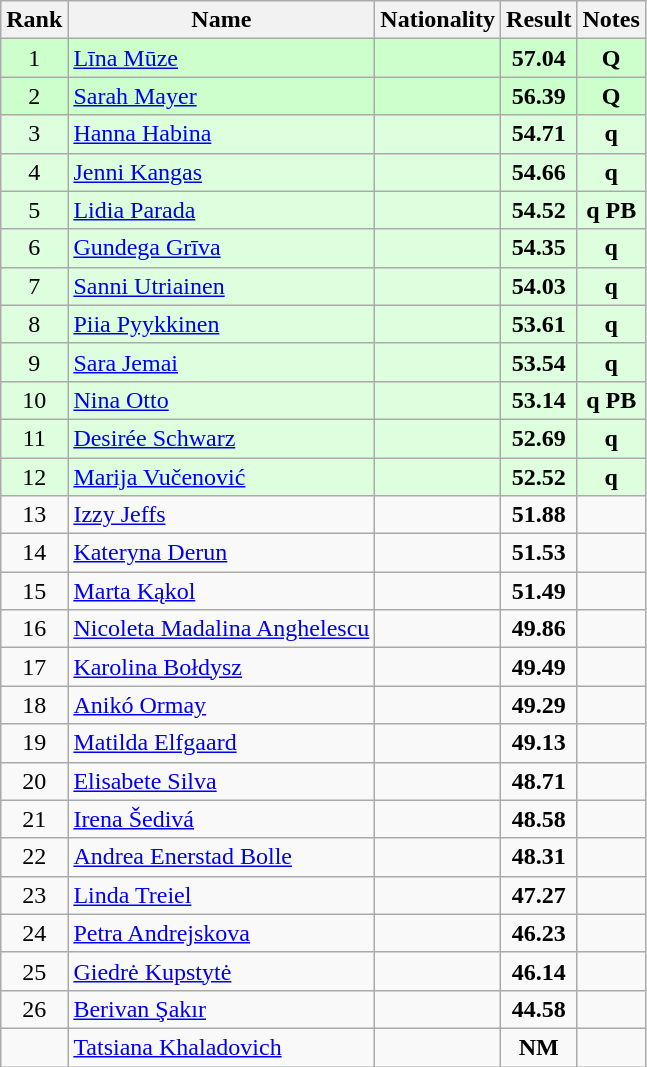<table class="wikitable sortable" style="text-align:center">
<tr>
<th>Rank</th>
<th>Name</th>
<th>Nationality</th>
<th>Result</th>
<th>Notes</th>
</tr>
<tr bgcolor=ccffcc>
<td>1</td>
<td align=left><a href='#'>Līna Mūze</a></td>
<td align=left></td>
<td><strong>57.04</strong></td>
<td><strong>Q</strong></td>
</tr>
<tr bgcolor=ccffcc>
<td>2</td>
<td align=left><a href='#'>Sarah Mayer</a></td>
<td align=left></td>
<td><strong>56.39</strong></td>
<td><strong>Q</strong></td>
</tr>
<tr bgcolor=ddffdd>
<td>3</td>
<td align=left><a href='#'>Hanna Habina</a></td>
<td align=left></td>
<td><strong>54.71</strong></td>
<td><strong>q</strong></td>
</tr>
<tr bgcolor=ddffdd>
<td>4</td>
<td align=left><a href='#'>Jenni Kangas</a></td>
<td align=left></td>
<td><strong>54.66</strong></td>
<td><strong>q</strong></td>
</tr>
<tr bgcolor=ddffdd>
<td>5</td>
<td align=left><a href='#'>Lidia Parada</a></td>
<td align=left></td>
<td><strong>54.52</strong></td>
<td><strong>q PB</strong></td>
</tr>
<tr bgcolor=ddffdd>
<td>6</td>
<td align=left><a href='#'>Gundega Grīva</a></td>
<td align=left></td>
<td><strong>54.35</strong></td>
<td><strong>q</strong></td>
</tr>
<tr bgcolor=ddffdd>
<td>7</td>
<td align=left><a href='#'>Sanni Utriainen</a></td>
<td align=left></td>
<td><strong>54.03</strong></td>
<td><strong>q</strong></td>
</tr>
<tr bgcolor=ddffdd>
<td>8</td>
<td align=left><a href='#'>Piia Pyykkinen</a></td>
<td align=left></td>
<td><strong>53.61</strong></td>
<td><strong>q</strong></td>
</tr>
<tr bgcolor=ddffdd>
<td>9</td>
<td align=left><a href='#'>Sara Jemai</a></td>
<td align=left></td>
<td><strong>53.54</strong></td>
<td><strong>q</strong></td>
</tr>
<tr bgcolor=ddffdd>
<td>10</td>
<td align=left><a href='#'>Nina Otto</a></td>
<td align=left></td>
<td><strong>53.14</strong></td>
<td><strong>q PB</strong></td>
</tr>
<tr bgcolor=ddffdd>
<td>11</td>
<td align=left><a href='#'>Desirée Schwarz</a></td>
<td align=left></td>
<td><strong>52.69</strong></td>
<td><strong>q</strong></td>
</tr>
<tr bgcolor=ddffdd>
<td>12</td>
<td align=left><a href='#'>Marija Vučenović</a></td>
<td align=left></td>
<td><strong>52.52</strong></td>
<td><strong>q</strong></td>
</tr>
<tr>
<td>13</td>
<td align=left><a href='#'>Izzy Jeffs</a></td>
<td align=left></td>
<td><strong>51.88</strong></td>
<td></td>
</tr>
<tr>
<td>14</td>
<td align=left><a href='#'>Kateryna Derun</a></td>
<td align=left></td>
<td><strong>51.53</strong></td>
<td></td>
</tr>
<tr>
<td>15</td>
<td align=left><a href='#'>Marta Kąkol</a></td>
<td align=left></td>
<td><strong>51.49</strong></td>
<td></td>
</tr>
<tr>
<td>16</td>
<td align=left><a href='#'>Nicoleta Madalina Anghelescu</a></td>
<td align=left></td>
<td><strong>49.86</strong></td>
<td></td>
</tr>
<tr>
<td>17</td>
<td align=left><a href='#'>Karolina Bołdysz</a></td>
<td align=left></td>
<td><strong>49.49</strong></td>
<td></td>
</tr>
<tr>
<td>18</td>
<td align=left><a href='#'>Anikó Ormay</a></td>
<td align=left></td>
<td><strong>49.29</strong></td>
<td></td>
</tr>
<tr>
<td>19</td>
<td align=left><a href='#'>Matilda Elfgaard</a></td>
<td align=left></td>
<td><strong>49.13</strong></td>
<td></td>
</tr>
<tr>
<td>20</td>
<td align=left><a href='#'>Elisabete Silva</a></td>
<td align=left></td>
<td><strong>48.71</strong></td>
<td></td>
</tr>
<tr>
<td>21</td>
<td align=left><a href='#'>Irena Šedivá</a></td>
<td align=left></td>
<td><strong>48.58</strong></td>
<td></td>
</tr>
<tr>
<td>22</td>
<td align=left><a href='#'>Andrea Enerstad Bolle</a></td>
<td align=left></td>
<td><strong>48.31</strong></td>
<td></td>
</tr>
<tr>
<td>23</td>
<td align=left><a href='#'>Linda Treiel</a></td>
<td align=left></td>
<td><strong>47.27</strong></td>
<td></td>
</tr>
<tr>
<td>24</td>
<td align=left><a href='#'>Petra Andrejskova</a></td>
<td align=left></td>
<td><strong>46.23</strong></td>
<td></td>
</tr>
<tr>
<td>25</td>
<td align=left><a href='#'>Giedrė Kupstytė</a></td>
<td align=left></td>
<td><strong>46.14</strong></td>
<td></td>
</tr>
<tr>
<td>26</td>
<td align=left><a href='#'>Berivan Şakır</a></td>
<td align=left></td>
<td><strong>44.58</strong></td>
<td></td>
</tr>
<tr>
<td></td>
<td align=left><a href='#'>Tatsiana Khaladovich</a></td>
<td align=left></td>
<td><strong>NM</strong></td>
<td></td>
</tr>
</table>
